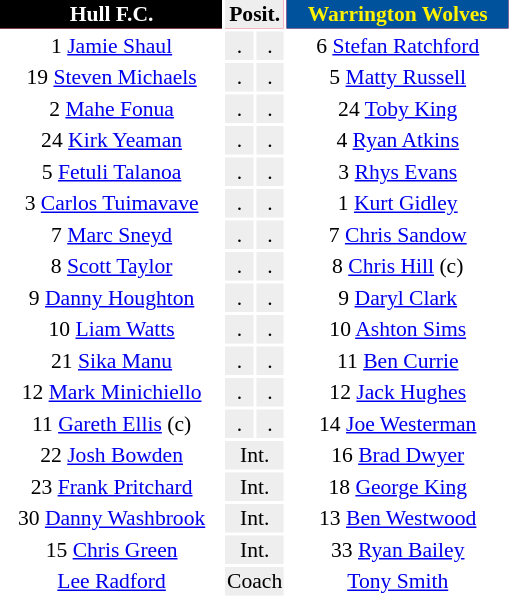<table align=center style="font-size:90%; margin-left:1em">
<tr bgcolor=#FF0033>
<th align="centre" width="146" style="border: 1px #FFC0CB; background: black; color: white">Hull F.C.</th>
<th align="center" style="background: #eeeeee; color: black" colspan="2">Posit.</th>
<th align="centre" width="146" style="background:#00529c; color:#fff300; border:2px #00529c;">Warrington Wolves</th>
</tr>
<tr>
<td align="center">1 <a href='#'>Jamie Shaul</a></td>
<td align="center" style="background: #eeeeee">.</td>
<td align="center" style="background: #eeeeee">.</td>
<td align="center">6 <a href='#'>Stefan Ratchford</a></td>
</tr>
<tr>
<td align="center">19 <a href='#'>Steven Michaels</a></td>
<td align="center" style="background: #eeeeee">.</td>
<td align="center" style="background: #eeeeee">.</td>
<td align="center">5 <a href='#'>Matty Russell</a></td>
</tr>
<tr>
<td align="center">2 <a href='#'>Mahe Fonua</a></td>
<td align="center" style="background: #eeeeee">.</td>
<td align="center" style="background: #eeeeee">.</td>
<td align="center">24 <a href='#'>Toby King</a></td>
</tr>
<tr>
<td align="center">24 <a href='#'>Kirk Yeaman</a></td>
<td align="center" style="background: #eeeeee">.</td>
<td align="center" style="background: #eeeeee">.</td>
<td align="center">4 <a href='#'>Ryan Atkins</a></td>
</tr>
<tr>
<td align="center">5 <a href='#'>Fetuli Talanoa</a></td>
<td align="center" style="background: #eeeeee">.</td>
<td align="center" style="background: #eeeeee">.</td>
<td align="center">3 <a href='#'>Rhys Evans</a></td>
</tr>
<tr>
<td align="center">3 <a href='#'>Carlos Tuimavave</a></td>
<td align="center" style="background: #eeeeee">.</td>
<td align="center" style="background: #eeeeee">.</td>
<td align="center">1 <a href='#'>Kurt Gidley</a></td>
</tr>
<tr>
<td align="center">7 <a href='#'>Marc Sneyd</a></td>
<td align="center" style="background: #eeeeee">.</td>
<td align="center" style="background: #eeeeee">.</td>
<td align="center">7 <a href='#'>Chris Sandow</a></td>
</tr>
<tr>
<td align="center">8 <a href='#'>Scott Taylor</a></td>
<td align="center" style="background: #eeeeee">.</td>
<td align="center" style="background: #eeeeee">.</td>
<td align="center">8 <a href='#'>Chris Hill</a> (c)</td>
</tr>
<tr>
<td align="center">9 <a href='#'>Danny Houghton</a></td>
<td align="center" style="background: #eeeeee">.</td>
<td align="center" style="background: #eeeeee">.</td>
<td align="center">9 <a href='#'>Daryl Clark</a></td>
</tr>
<tr>
<td align="center">10 <a href='#'>Liam Watts</a></td>
<td align="center" style="background: #eeeeee">.</td>
<td align="center" style="background: #eeeeee">.</td>
<td align="center">10 <a href='#'>Ashton Sims</a></td>
</tr>
<tr>
<td align="center">21 <a href='#'>Sika Manu</a></td>
<td align="center" style="background: #eeeeee">.</td>
<td align="center" style="background: #eeeeee">.</td>
<td align="center">11 <a href='#'>Ben Currie</a></td>
</tr>
<tr>
<td align="center">12 <a href='#'>Mark Minichiello</a></td>
<td align="center" style="background: #eeeeee">.</td>
<td align="center" style="background: #eeeeee">.</td>
<td align="center">12 <a href='#'>Jack Hughes</a></td>
</tr>
<tr>
<td align="center">11 <a href='#'>Gareth Ellis</a> (c)</td>
<td align="center" style="background: #eeeeee">.</td>
<td align="center" style="background: #eeeeee">.</td>
<td align="center">14 <a href='#'>Joe Westerman</a></td>
</tr>
<tr>
<td align="center">22 <a href='#'>Josh Bowden</a></td>
<td align="center" style="background: #eeeeee" colspan="2">Int.</td>
<td align="center">16 <a href='#'>Brad Dwyer</a></td>
</tr>
<tr>
<td align="center">23 <a href='#'>Frank Pritchard</a></td>
<td align="center" style="background: #eeeeee" colspan="2">Int.</td>
<td align="center">18 <a href='#'>George King</a></td>
</tr>
<tr>
<td align="center">30 <a href='#'>Danny Washbrook</a></td>
<td align="center" style="background: #eeeeee" colspan="2">Int.</td>
<td align="center">13 <a href='#'>Ben Westwood</a></td>
</tr>
<tr>
<td align="center">15 <a href='#'>Chris Green</a></td>
<td align="center" style="background: #eeeeee"  colspan="2">Int.</td>
<td align="center">33 <a href='#'>Ryan Bailey</a></td>
</tr>
<tr>
<td align="center"><a href='#'>Lee Radford</a></td>
<td align="center" style="background: #eeeeee" colspan="2">Coach</td>
<td align="center"><a href='#'>Tony Smith</a></td>
</tr>
</table>
